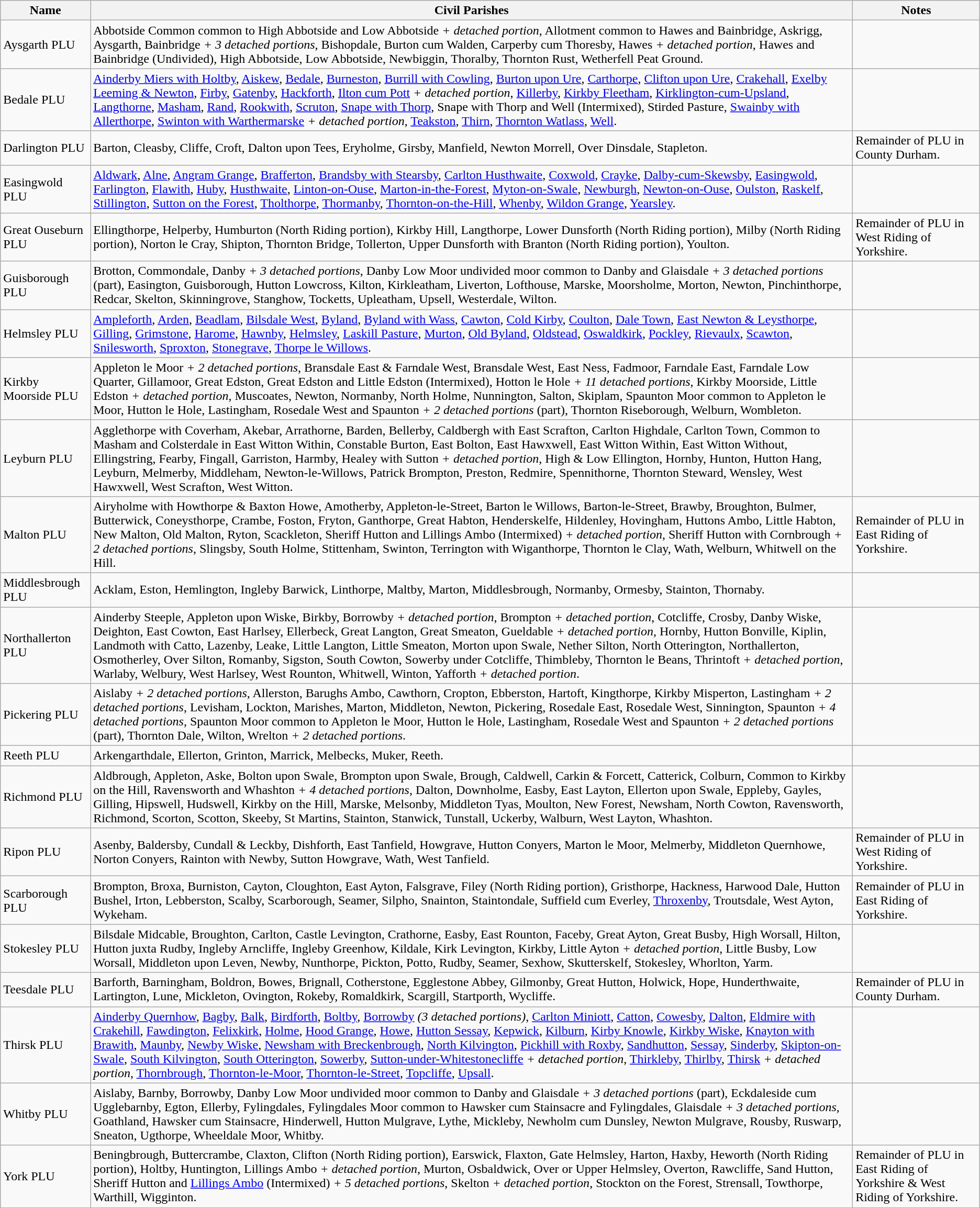<table class="wikitable">
<tr>
<th>Name</th>
<th>Civil Parishes</th>
<th>Notes</th>
</tr>
<tr>
<td>Aysgarth PLU</td>
<td>Abbotside Common common to High Abbotside and Low Abbotside <em>+ detached portion</em>, Allotment common to Hawes and Bainbridge, Askrigg, Aysgarth, Bainbridge <em>+ 3 detached portions</em>, Bishopdale, Burton cum Walden, Carperby cum Thoresby, Hawes <em>+ detached portion</em>, Hawes and Bainbridge (Undivided), High Abbotside, Low Abbotside, Newbiggin, Thoralby, Thornton Rust, Wetherfell Peat Ground.</td>
<td></td>
</tr>
<tr>
<td>Bedale PLU</td>
<td><a href='#'>Ainderby Miers with Holtby</a>, <a href='#'>Aiskew</a>, <a href='#'>Bedale</a>, <a href='#'>Burneston</a>, <a href='#'>Burrill with Cowling</a>, <a href='#'>Burton upon Ure</a>, <a href='#'>Carthorpe</a>, <a href='#'>Clifton upon Ure</a>, <a href='#'>Crakehall</a>, <a href='#'>Exelby Leeming & Newton</a>, <a href='#'>Firby</a>, <a href='#'>Gatenby</a>, <a href='#'>Hackforth</a>, <a href='#'>Ilton cum Pott</a> <em>+ detached portion</em>, <a href='#'>Killerby</a>, <a href='#'>Kirkby Fleetham</a>, <a href='#'>Kirklington-cum-Upsland</a>, <a href='#'>Langthorne</a>, <a href='#'>Masham</a>, <a href='#'>Rand</a>, <a href='#'>Rookwith</a>, <a href='#'>Scruton</a>, <a href='#'>Snape with Thorp</a>, Snape with Thorp and Well (Intermixed), Stirded Pasture, <a href='#'>Swainby with Allerthorpe</a>, <a href='#'>Swinton with Warthermarske</a> <em>+ detached portion</em>, <a href='#'>Teakston</a>, <a href='#'>Thirn</a>, <a href='#'>Thornton Watlass</a>, <a href='#'>Well</a>.</td>
<td></td>
</tr>
<tr>
<td>Darlington PLU</td>
<td>Barton, Cleasby, Cliffe, Croft, Dalton upon Tees, Eryholme, Girsby, Manfield, Newton Morrell, Over Dinsdale, Stapleton.</td>
<td>Remainder of PLU in County Durham.</td>
</tr>
<tr>
<td>Easingwold PLU</td>
<td><a href='#'>Aldwark</a>, <a href='#'>Alne</a>, <a href='#'>Angram Grange</a>, <a href='#'>Brafferton</a>, <a href='#'>Brandsby with Stearsby</a>, <a href='#'>Carlton Husthwaite</a>, <a href='#'>Coxwold</a>, <a href='#'>Crayke</a>, <a href='#'>Dalby-cum-Skewsby</a>, <a href='#'>Easingwold</a>, <a href='#'>Farlington</a>, <a href='#'>Flawith</a>, <a href='#'>Huby</a>, <a href='#'>Husthwaite</a>, <a href='#'>Linton-on-Ouse</a>, <a href='#'>Marton-in-the-Forest</a>, <a href='#'>Myton-on-Swale</a>, <a href='#'>Newburgh</a>, <a href='#'>Newton-on-Ouse</a>, <a href='#'>Oulston</a>, <a href='#'>Raskelf</a>, <a href='#'>Stillington</a>, <a href='#'>Sutton on the Forest</a>, <a href='#'>Tholthorpe</a>, <a href='#'>Thormanby</a>, <a href='#'>Thornton-on-the-Hill</a>, <a href='#'>Whenby</a>, <a href='#'>Wildon Grange</a>, <a href='#'>Yearsley</a>.</td>
<td></td>
</tr>
<tr>
<td>Great Ouseburn PLU</td>
<td>Ellingthorpe, Helperby, Humburton (North Riding portion), Kirkby Hill, Langthorpe, Lower Dunsforth (North Riding portion), Milby (North Riding portion), Norton le Cray, Shipton, Thornton Bridge, Tollerton, Upper Dunsforth with Branton (North Riding portion), Youlton.</td>
<td>Remainder of PLU in West Riding of Yorkshire.</td>
</tr>
<tr>
<td>Guisborough PLU</td>
<td>Brotton, Commondale, Danby <em>+ 3 detached portions</em>, Danby Low Moor undivided moor common to Danby and Glaisdale <em>+ 3 detached portions</em> (part), Easington, Guisborough, Hutton Lowcross, Kilton, Kirkleatham, Liverton, Lofthouse, Marske, Moorsholme, Morton, Newton, Pinchinthorpe, Redcar, Skelton, Skinningrove, Stanghow, Tocketts, Upleatham, Upsell, Westerdale, Wilton.</td>
<td></td>
</tr>
<tr>
<td>Helmsley PLU</td>
<td><a href='#'>Ampleforth</a>, <a href='#'>Arden</a>, <a href='#'>Beadlam</a>, <a href='#'>Bilsdale West</a>, <a href='#'>Byland</a>, <a href='#'>Byland with Wass</a>, <a href='#'>Cawton</a>, <a href='#'>Cold Kirby</a>, <a href='#'>Coulton</a>, <a href='#'>Dale Town</a>, <a href='#'>East Newton & Leysthorpe</a>, <a href='#'>Gilling</a>, <a href='#'>Grimstone</a>, <a href='#'>Harome</a>, <a href='#'>Hawnby</a>, <a href='#'>Helmsley</a>, <a href='#'>Laskill Pasture</a>, <a href='#'>Murton</a>, <a href='#'>Old Byland</a>, <a href='#'>Oldstead</a>, <a href='#'>Oswaldkirk</a>, <a href='#'>Pockley</a>, <a href='#'>Rievaulx</a>, <a href='#'>Scawton</a>, <a href='#'>Snilesworth</a>, <a href='#'>Sproxton</a>, <a href='#'>Stonegrave</a>, <a href='#'>Thorpe le Willows</a>.</td>
<td></td>
</tr>
<tr>
<td>Kirkby Moorside PLU</td>
<td>Appleton le Moor <em>+ 2 detached portions</em>, Bransdale East & Farndale West, Bransdale West, East Ness, Fadmoor, Farndale East, Farndale Low Quarter, Gillamoor, Great Edston, Great Edston and Little Edston (Intermixed), Hotton le Hole <em>+ 11 detached portions</em>, Kirkby Moorside, Little Edston <em>+ detached portion</em>, Muscoates, Newton, Normanby, North Holme, Nunnington, Salton, Skiplam, Spaunton Moor common to Appleton le Moor, Hutton le Hole, Lastingham, Rosedale West and Spaunton <em>+ 2 detached portions</em> (part), Thornton Riseborough, Welburn, Wombleton.</td>
<td></td>
</tr>
<tr>
<td>Leyburn PLU</td>
<td>Agglethorpe with Coverham, Akebar, Arrathorne, Barden, Bellerby, Caldbergh with East Scrafton, Carlton Highdale, Carlton Town, Common to Masham and Colsterdale in East Witton Within, Constable Burton, East Bolton, East Hawxwell, East Witton Within, East Witton Without, Ellingstring, Fearby, Fingall, Garriston, Harmby, Healey with Sutton <em>+ detached portion</em>, High & Low Ellington, Hornby, Hunton, Hutton Hang, Leyburn, Melmerby, Middleham, Newton-le-Willows, Patrick Brompton, Preston, Redmire, Spennithorne, Thornton Steward, Wensley, West Hawxwell, West Scrafton, West Witton.</td>
<td></td>
</tr>
<tr>
<td>Malton PLU</td>
<td>Airyholme with Howthorpe & Baxton Howe, Amotherby, Appleton-le-Street, Barton le Willows, Barton-le-Street, Brawby, Broughton, Bulmer, Butterwick, Coneysthorpe, Crambe, Foston, Fryton, Ganthorpe, Great Habton, Henderskelfe, Hildenley, Hovingham, Huttons Ambo, Little Habton, New Malton, Old Malton, Ryton, Scackleton, Sheriff Hutton and Lillings Ambo (Intermixed) <em>+ detached portion</em>, Sheriff Hutton with Cornbrough <em>+ 2 detached portions</em>, Slingsby, South Holme, Stittenham, Swinton, Terrington with Wiganthorpe, Thornton le Clay, Wath, Welburn, Whitwell on the Hill.</td>
<td>Remainder of PLU in East Riding of Yorkshire.</td>
</tr>
<tr>
<td>Middlesbrough PLU</td>
<td>Acklam, Eston, Hemlington, Ingleby Barwick, Linthorpe, Maltby, Marton, Middlesbrough, Normanby, Ormesby, Stainton, Thornaby.</td>
<td></td>
</tr>
<tr>
<td>Northallerton PLU</td>
<td>Ainderby Steeple, Appleton upon Wiske, Birkby, Borrowby <em>+ detached portion</em>, Brompton <em>+ detached portion</em>, Cotcliffe, Crosby, Danby Wiske, Deighton, East Cowton, East Harlsey, Ellerbeck, Great Langton, Great Smeaton, Gueldable <em>+ detached portion</em>, Hornby, Hutton Bonville, Kiplin, Landmoth with Catto, Lazenby, Leake, Little Langton, Little Smeaton, Morton upon Swale, Nether Silton, North Otterington, Northallerton, Osmotherley, Over Silton, Romanby, Sigston, South Cowton, Sowerby under Cotcliffe, Thimbleby, Thornton le Beans, Thrintoft <em>+ detached portion</em>, Warlaby, Welbury, West Harlsey, West Rounton, Whitwell, Winton, Yafforth <em>+ detached portion</em>.</td>
<td></td>
</tr>
<tr>
<td>Pickering PLU</td>
<td>Aislaby <em>+ 2 detached portions</em>, Allerston, Barughs Ambo, Cawthorn, Cropton, Ebberston, Hartoft, Kingthorpe, Kirkby Misperton, Lastingham <em>+ 2 detached portions</em>, Levisham, Lockton, Marishes, Marton, Middleton, Newton, Pickering, Rosedale East, Rosedale West, Sinnington, Spaunton <em>+ 4 detached portions</em>, Spaunton Moor common to Appleton le Moor, Hutton le Hole, Lastingham, Rosedale West and Spaunton <em>+ 2 detached portions</em> (part), Thornton Dale, Wilton, Wrelton <em>+ 2 detached portions</em>.</td>
<td></td>
</tr>
<tr>
<td>Reeth PLU</td>
<td>Arkengarthdale, Ellerton, Grinton, Marrick, Melbecks, Muker, Reeth.</td>
<td></td>
</tr>
<tr>
<td>Richmond PLU</td>
<td>Aldbrough, Appleton, Aske, Bolton upon Swale, Brompton upon Swale, Brough, Caldwell, Carkin & Forcett, Catterick, Colburn, Common to Kirkby on the Hill, Ravensworth and Whashton <em>+ 4 detached portions</em>, Dalton, Downholme, Easby, East Layton, Ellerton upon Swale, Eppleby, Gayles, Gilling, Hipswell, Hudswell, Kirkby on the Hill, Marske, Melsonby, Middleton Tyas, Moulton, New Forest, Newsham, North Cowton, Ravensworth, Richmond, Scorton, Scotton, Skeeby, St Martins, Stainton, Stanwick, Tunstall, Uckerby, Walburn, West Layton, Whashton.</td>
<td></td>
</tr>
<tr>
<td>Ripon PLU</td>
<td>Asenby, Baldersby, Cundall & Leckby, Dishforth, East Tanfield, Howgrave, Hutton Conyers, Marton le Moor, Melmerby, Middleton Quernhowe, Norton Conyers, Rainton with Newby, Sutton Howgrave, Wath, West Tanfield.</td>
<td>Remainder of PLU in West Riding of Yorkshire.</td>
</tr>
<tr>
<td>Scarborough PLU</td>
<td>Brompton, Broxa, Burniston, Cayton, Cloughton, East Ayton, Falsgrave, Filey (North Riding portion), Gristhorpe, Hackness, Harwood Dale, Hutton Bushel, Irton, Lebberston, Scalby, Scarborough, Seamer, Silpho, Snainton, Staintondale, Suffield cum Everley, <a href='#'>Throxenby</a>, Troutsdale, West Ayton, Wykeham.</td>
<td>Remainder of PLU in East Riding of Yorkshire.</td>
</tr>
<tr>
<td>Stokesley PLU</td>
<td>Bilsdale Midcable, Broughton, Carlton, Castle Levington, Crathorne, Easby, East Rounton, Faceby, Great Ayton, Great Busby, High Worsall, Hilton, Hutton juxta Rudby, Ingleby Arncliffe, Ingleby Greenhow, Kildale, Kirk Levington, Kirkby, Little Ayton <em>+ detached portion</em>, Little Busby, Low Worsall, Middleton upon Leven, Newby, Nunthorpe, Pickton, Potto, Rudby, Seamer, Sexhow, Skutterskelf, Stokesley, Whorlton, Yarm.</td>
<td></td>
</tr>
<tr>
<td>Teesdale PLU</td>
<td>Barforth, Barningham, Boldron, Bowes, Brignall, Cotherstone, Egglestone Abbey, Gilmonby, Great Hutton, Holwick, Hope, Hunderthwaite, Lartington, Lune, Mickleton, Ovington, Rokeby, Romaldkirk, Scargill, Startporth, Wycliffe.</td>
<td>Remainder of PLU in County Durham.</td>
</tr>
<tr>
<td>Thirsk PLU</td>
<td><a href='#'>Ainderby Quernhow</a>, <a href='#'>Bagby</a>, <a href='#'>Balk</a>, <a href='#'>Birdforth</a>, <a href='#'>Boltby</a>, <a href='#'>Borrowby</a> <em>(3 detached portions)</em>, <a href='#'>Carlton Miniott</a>, <a href='#'>Catton</a>, <a href='#'>Cowesby</a>, <a href='#'>Dalton</a>, <a href='#'>Eldmire with Crakehill</a>, <a href='#'>Fawdington</a>, <a href='#'>Felixkirk</a>, <a href='#'>Holme</a>, <a href='#'>Hood Grange</a>, <a href='#'>Howe</a>, <a href='#'>Hutton Sessay</a>, <a href='#'>Kepwick</a>, <a href='#'>Kilburn</a>, <a href='#'>Kirby Knowle</a>, <a href='#'>Kirkby Wiske</a>, <a href='#'>Knayton with Brawith</a>, <a href='#'>Maunby</a>, <a href='#'>Newby Wiske</a>, <a href='#'>Newsham with Breckenbrough</a>, <a href='#'>North Kilvington</a>, <a href='#'>Pickhill with Roxby</a>, <a href='#'>Sandhutton</a>, <a href='#'>Sessay</a>, <a href='#'>Sinderby</a>, <a href='#'>Skipton-on-Swale</a>, <a href='#'>South Kilvington</a>, <a href='#'>South Otterington</a>, <a href='#'>Sowerby</a>, <a href='#'>Sutton-under-Whitestonecliffe</a> <em>+ detached portion</em>, <a href='#'>Thirkleby</a>, <a href='#'>Thirlby</a>, <a href='#'>Thirsk</a> <em>+ detached portion</em>, <a href='#'>Thornbrough</a>, <a href='#'>Thornton-le-Moor</a>, <a href='#'>Thornton-le-Street</a>, <a href='#'>Topcliffe</a>, <a href='#'>Upsall</a>.</td>
<td></td>
</tr>
<tr>
<td>Whitby PLU</td>
<td>Aislaby, Barnby, Borrowby, Danby Low Moor undivided moor common to Danby and Glaisdale <em>+ 3 detached portions</em> (part), Eckdaleside cum Ugglebarnby, Egton, Ellerby, Fylingdales, Fylingdales Moor common to Hawsker cum Stainsacre and Fylingdales, Glaisdale <em>+ 3 detached portions</em>, Goathland, Hawsker cum Stainsacre, Hinderwell, Hutton Mulgrave, Lythe, Mickleby, Newholm cum Dunsley, Newton Mulgrave, Rousby, Ruswarp, Sneaton, Ugthorpe, Wheeldale Moor, Whitby.</td>
<td></td>
</tr>
<tr>
<td>York PLU</td>
<td>Beningbrough, Buttercrambe, Claxton, Clifton (North Riding portion), Earswick, Flaxton, Gate Helmsley, Harton, Haxby, Heworth (North Riding portion), Holtby, Huntington, Lillings Ambo <em>+ detached portion</em>, Murton, Osbaldwick, Over or Upper Helmsley, Overton, Rawcliffe, Sand Hutton, Sheriff Hutton and <a href='#'>Lillings Ambo</a> (Intermixed)  <em>+ 5 detached portions</em>, Skelton <em>+ detached portion</em>, Stockton on the Forest, Strensall, Towthorpe, Warthill, Wigginton.</td>
<td>Remainder of PLU in East Riding of Yorkshire & West Riding of Yorkshire.</td>
</tr>
</table>
